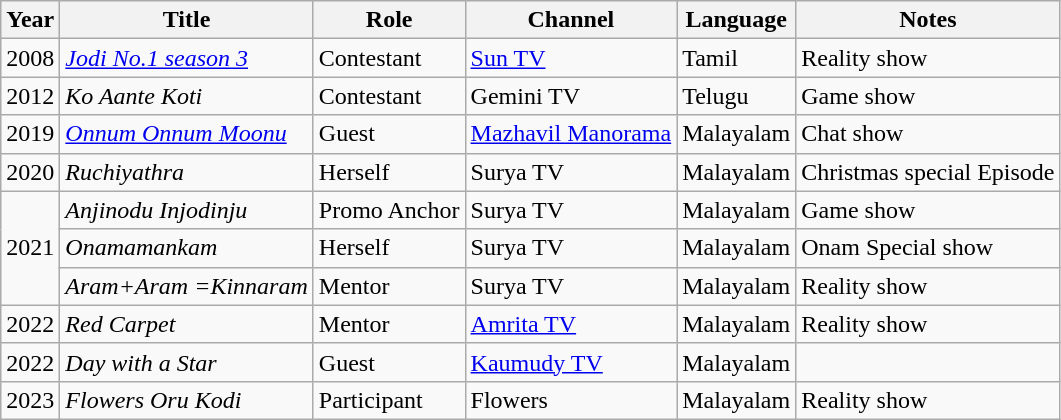<table class="wikitable sortable">
<tr>
<th>Year</th>
<th>Title</th>
<th>Role</th>
<th>Channel</th>
<th>Language</th>
<th>Notes</th>
</tr>
<tr>
<td>2008</td>
<td><em><a href='#'>Jodi No.1 season 3</a></em></td>
<td>Contestant</td>
<td><a href='#'>Sun TV</a></td>
<td>Tamil</td>
<td>Reality show</td>
</tr>
<tr>
<td>2012</td>
<td><em>Ko Aante Koti</em></td>
<td>Contestant</td>
<td>Gemini TV</td>
<td>Telugu</td>
<td>Game show</td>
</tr>
<tr>
<td>2019</td>
<td><em><a href='#'>Onnum Onnum Moonu</a></em></td>
<td>Guest</td>
<td><a href='#'>Mazhavil Manorama</a></td>
<td>Malayalam</td>
<td>Chat show</td>
</tr>
<tr>
<td>2020</td>
<td><em>Ruchiyathra</em></td>
<td>Herself</td>
<td>Surya TV</td>
<td>Malayalam</td>
<td>Christmas special Episode</td>
</tr>
<tr>
<td rowspan=3>2021</td>
<td><em>Anjinodu Injodinju</em></td>
<td>Promo Anchor</td>
<td>Surya TV</td>
<td>Malayalam</td>
<td>Game show</td>
</tr>
<tr>
<td><em>Onamamankam</em></td>
<td>Herself</td>
<td>Surya TV</td>
<td>Malayalam</td>
<td>Onam Special show</td>
</tr>
<tr>
<td><em>Aram+Aram =Kinnaram</em></td>
<td>Mentor</td>
<td>Surya TV</td>
<td>Malayalam</td>
<td>Reality show</td>
</tr>
<tr>
<td>2022</td>
<td><em>Red Carpet</em></td>
<td>Mentor</td>
<td><a href='#'>Amrita TV</a></td>
<td>Malayalam</td>
<td>Reality show</td>
</tr>
<tr>
<td>2022</td>
<td><em>Day with a Star</em></td>
<td>Guest</td>
<td><a href='#'>Kaumudy TV</a></td>
<td>Malayalam</td>
<td></td>
</tr>
<tr>
<td>2023</td>
<td><em>Flowers Oru Kodi</em></td>
<td>Participant</td>
<td>Flowers</td>
<td>Malayalam</td>
<td>Reality show</td>
</tr>
</table>
